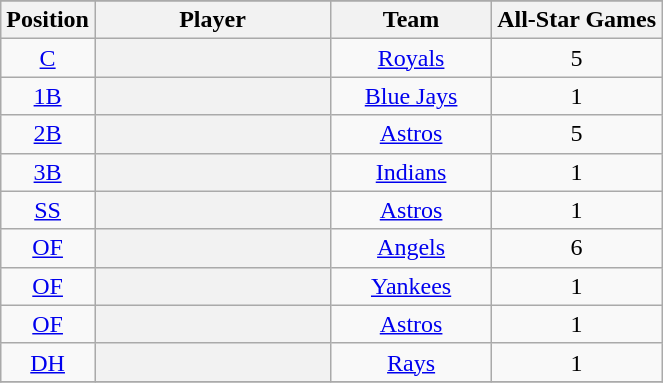<table class="wikitable sortable plainrowheaders" style="text-align:center;">
<tr>
</tr>
<tr>
<th scope="col">Position</th>
<th scope="col" style="width:150px;">Player</th>
<th scope="col" style="width:100px;">Team</th>
<th scope="col">All-Star Games</th>
</tr>
<tr>
<td><a href='#'>C</a></td>
<th scope="row" style="text-align:center"></th>
<td><a href='#'>Royals</a></td>
<td>5</td>
</tr>
<tr>
<td><a href='#'>1B</a></td>
<th scope="row" style="text-align:center"></th>
<td><a href='#'>Blue Jays</a></td>
<td>1</td>
</tr>
<tr>
<td><a href='#'>2B</a></td>
<th scope="row" style="text-align:center"></th>
<td><a href='#'>Astros</a></td>
<td>5</td>
</tr>
<tr>
<td><a href='#'>3B</a></td>
<th scope="row" style="text-align:center"></th>
<td><a href='#'>Indians</a></td>
<td>1</td>
</tr>
<tr>
<td><a href='#'>SS</a></td>
<th scope="row" style="text-align:center"></th>
<td><a href='#'>Astros</a></td>
<td>1</td>
</tr>
<tr>
<td><a href='#'>OF</a></td>
<th scope="row" style="text-align:center"></th>
<td><a href='#'>Angels</a></td>
<td>6</td>
</tr>
<tr>
<td><a href='#'>OF</a></td>
<th scope="row" style="text-align:center"></th>
<td><a href='#'>Yankees</a></td>
<td>1</td>
</tr>
<tr>
<td><a href='#'>OF</a></td>
<th scope="row" style="text-align:center"></th>
<td><a href='#'>Astros</a></td>
<td>1</td>
</tr>
<tr>
<td><a href='#'>DH</a></td>
<th scope="row" style="text-align:center"></th>
<td><a href='#'>Rays</a></td>
<td>1</td>
</tr>
<tr>
</tr>
</table>
